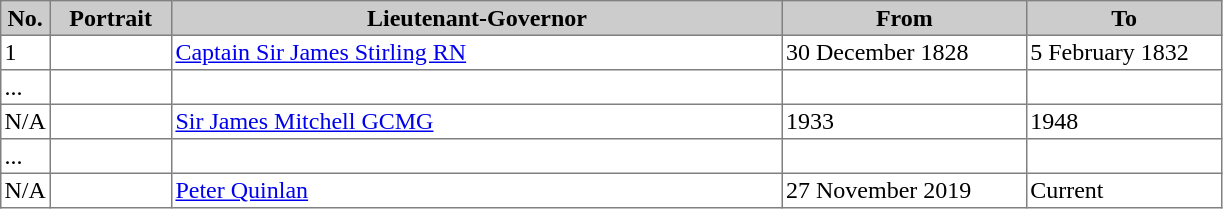<table border="1" cellspacing="0" cellpadding="2" style="border-collapse:collapse;">
<tr bgcolor="#cccccc">
<th width="4%">No.</th>
<th width="10%">Portrait</th>
<th width="50%">Lieutenant-Governor</th>
<th width="20%">From</th>
<th width="20%">To</th>
</tr>
<tr>
<td>1</td>
<td></td>
<td><a href='#'>Captain Sir James Stirling RN</a></td>
<td>30 December 1828</td>
<td>5 February 1832</td>
</tr>
<tr>
<td>...</td>
<td></td>
<td></td>
<td></td>
<td></td>
</tr>
<tr>
<td>N/A</td>
<td></td>
<td><a href='#'>Sir James Mitchell GCMG</a></td>
<td>1933</td>
<td>1948</td>
</tr>
<tr>
<td>...</td>
<td></td>
<td></td>
<td></td>
<td></td>
</tr>
<tr>
<td>N/A</td>
<td></td>
<td><a href='#'>Peter Quinlan</a></td>
<td>27 November 2019</td>
<td>Current</td>
</tr>
</table>
